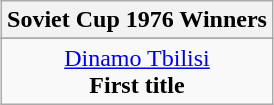<table class="wikitable" style="text-align: center; margin: 0 auto;">
<tr>
<th>Soviet Cup 1976 Winners</th>
</tr>
<tr>
</tr>
<tr>
<td><a href='#'>Dinamo Tbilisi</a><br><strong>First title</strong></td>
</tr>
</table>
